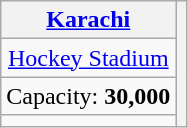<table class="wikitable" style="text-align:center">
<tr>
<th><a href='#'>Karachi</a></th>
<th rowspan="4"></th>
</tr>
<tr>
<td><a href='#'>Hockey Stadium</a></td>
</tr>
<tr>
<td>Capacity: <strong>30,000</strong></td>
</tr>
<tr>
<td></td>
</tr>
</table>
